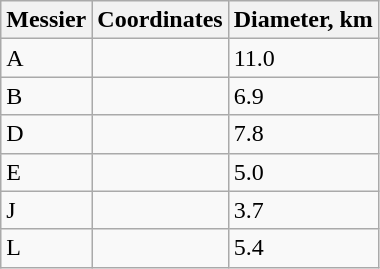<table class="wikitable sortable" align="center">
<tr>
<th>Messier</th>
<th class="unsortable">Coordinates</th>
<th>Diameter, km</th>
</tr>
<tr>
<td>A</td>
<td></td>
<td>11.0</td>
</tr>
<tr>
<td>B</td>
<td></td>
<td>6.9</td>
</tr>
<tr>
<td>D</td>
<td></td>
<td>7.8</td>
</tr>
<tr>
<td>E</td>
<td></td>
<td>5.0</td>
</tr>
<tr>
<td>J</td>
<td></td>
<td>3.7</td>
</tr>
<tr>
<td>L</td>
<td></td>
<td>5.4</td>
</tr>
</table>
